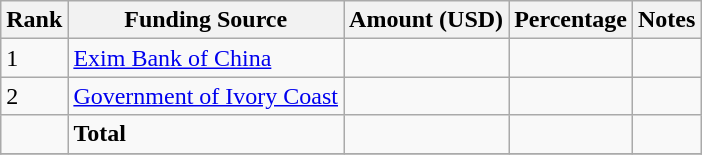<table class="wikitable sortable">
<tr>
<th style="width:2em;">Rank</th>
<th>Funding Source</th>
<th>Amount (USD)</th>
<th>Percentage</th>
<th>Notes</th>
</tr>
<tr>
<td>1</td>
<td><a href='#'>Exim Bank of China</a></td>
<td></td>
<td></td>
<td></td>
</tr>
<tr>
<td>2</td>
<td><a href='#'>Government of Ivory Coast</a></td>
<td></td>
<td></td>
<td></td>
</tr>
<tr>
<td></td>
<td><strong>Total</strong></td>
<td></td>
<td></td>
<td></td>
</tr>
<tr>
</tr>
</table>
